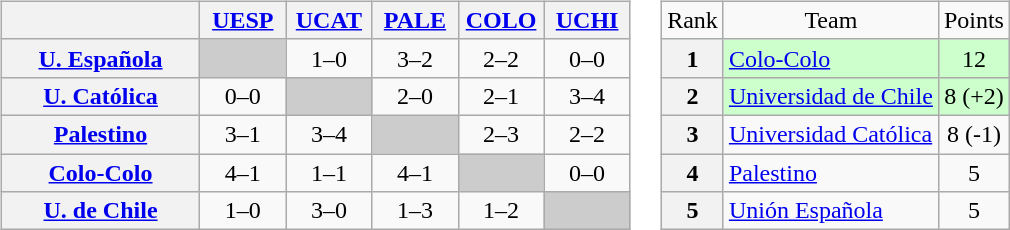<table>
<tr>
<td><br><table class="wikitable" style="text-align:center">
<tr>
<th width="125"> </th>
<th width="50"><a href='#'>UESP</a></th>
<th width="50"><a href='#'>UCAT</a></th>
<th width="50"><a href='#'>PALE</a></th>
<th width="50"><a href='#'>COLO</a></th>
<th width="50"><a href='#'>UCHI</a></th>
</tr>
<tr>
<th><a href='#'>U. Española</a></th>
<td bgcolor="#CCCCCC"></td>
<td>1–0</td>
<td>3–2</td>
<td>2–2</td>
<td>0–0</td>
</tr>
<tr>
<th><a href='#'>U. Católica</a></th>
<td>0–0</td>
<td bgcolor="#CCCCCC"></td>
<td>2–0</td>
<td>2–1</td>
<td>3–4</td>
</tr>
<tr>
<th><a href='#'>Palestino</a></th>
<td>3–1</td>
<td>3–4</td>
<td bgcolor="#CCCCCC"></td>
<td>2–3</td>
<td>2–2</td>
</tr>
<tr>
<th><a href='#'>Colo-Colo</a></th>
<td>4–1</td>
<td>1–1</td>
<td>4–1</td>
<td bgcolor="#CCCCCC"></td>
<td>0–0</td>
</tr>
<tr>
<th><a href='#'>U. de Chile</a></th>
<td>1–0</td>
<td>3–0</td>
<td>1–3</td>
<td>1–2</td>
<td bgcolor="#CCCCCC"></td>
</tr>
</table>
</td>
<td><br><table class="wikitable" style="text-align: center;">
<tr>
<td>Rank</td>
<td>Team</td>
<td>Points</td>
</tr>
<tr bgcolor="#ccffcc">
<th>1</th>
<td style="text-align: left;"><a href='#'>Colo-Colo</a></td>
<td>12</td>
</tr>
<tr bgcolor="#ccffcc">
<th>2</th>
<td style="text-align: left;"><a href='#'>Universidad de Chile</a></td>
<td>8 (+2)</td>
</tr>
<tr>
<th>3</th>
<td style="text-align: left;"><a href='#'>Universidad Católica</a></td>
<td>8 (-1)</td>
</tr>
<tr>
<th>4</th>
<td style="text-align: left;"><a href='#'>Palestino</a></td>
<td>5</td>
</tr>
<tr>
<th>5</th>
<td style="text-align: left;"><a href='#'>Unión Española</a></td>
<td>5</td>
</tr>
</table>
</td>
</tr>
</table>
